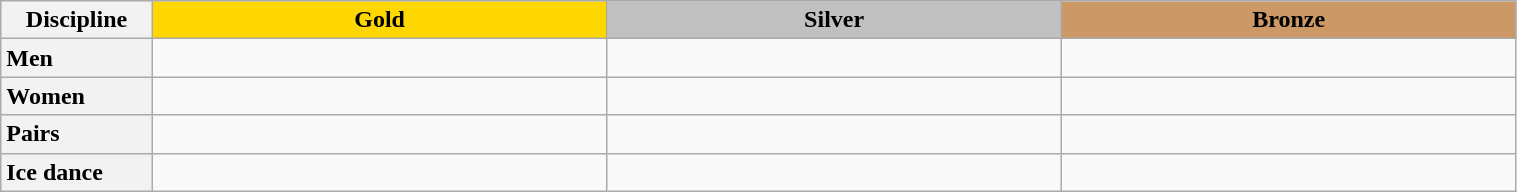<table class="wikitable unsortable" style="text-align:left; width:80%">
<tr>
<th scope="col" style="text-align:center; width:10%">Discipline</th>
<th scope="col" style="text-align:center; width:30%; background:gold">Gold</th>
<th scope="col" style="text-align:center; width:30%; background:silver">Silver</th>
<th scope="col" style="text-align:center; width:30%; background:#c96">Bronze</th>
</tr>
<tr>
<th scope="row" style="text-align:left">Men</th>
<td></td>
<td></td>
<td></td>
</tr>
<tr>
<th scope="row" style="text-align:left">Women</th>
<td></td>
<td></td>
<td></td>
</tr>
<tr>
<th scope="row" style="text-align:left">Pairs</th>
<td></td>
<td></td>
<td></td>
</tr>
<tr>
<th scope="row" style="text-align:left">Ice dance</th>
<td></td>
<td></td>
<td></td>
</tr>
</table>
